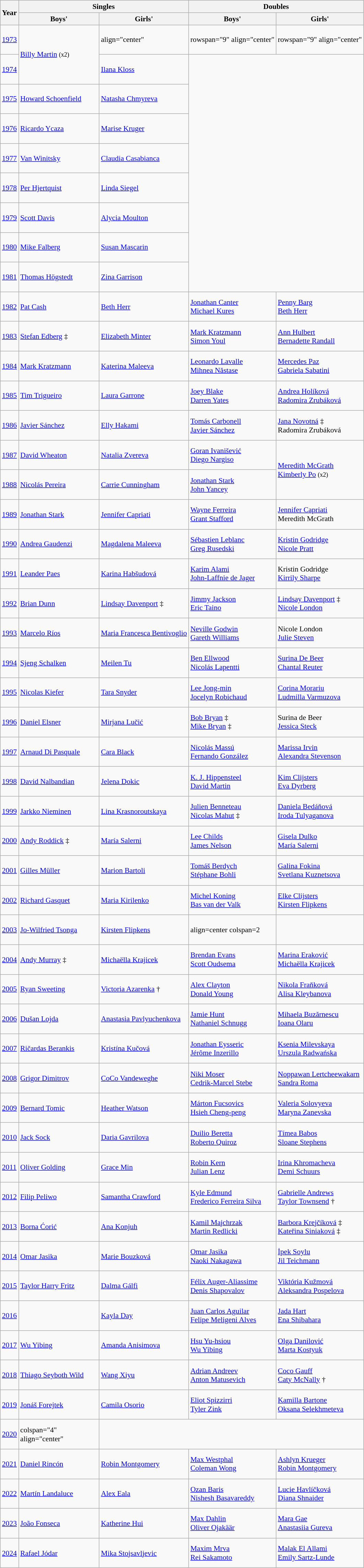<table class="wikitable" style="font-size: 90%">
<tr>
<th rowspan=2>Year</th>
<th colspan=2>Singles</th>
<th colspan=2>Doubles</th>
</tr>
<tr>
<th width=150>Boys'</th>
<th>Girls'</th>
<th>Boys'</th>
<th>Girls'</th>
</tr>
<tr style=height:4em>
<td><a href='#'>1973</a></td>
<td rowspan="2"> <a href='#'>Billy Martin</a> <small>(x2)</small></td>
<td>align="center" </td>
<td>rowspan="9" align="center" </td>
<td>rowspan="9" align="center" </td>
</tr>
<tr style=height:4em>
<td><a href='#'>1974</a></td>
<td> <a href='#'>Ilana Kloss</a></td>
</tr>
<tr style=height:4em>
<td><a href='#'>1975</a></td>
<td> <a href='#'>Howard Schoenfield</a></td>
<td> <a href='#'>Natasha Chmyreva</a></td>
</tr>
<tr style=height:4em>
<td><a href='#'>1976</a></td>
<td> <a href='#'>Ricardo Ycaza</a></td>
<td> <a href='#'>Marise Kruger</a></td>
</tr>
<tr style=height:4em>
<td><a href='#'>1977</a></td>
<td> <a href='#'>Van Winitsky</a></td>
<td> <a href='#'>Claudia Casabianca</a></td>
</tr>
<tr style=height:4em>
<td><a href='#'>1978</a></td>
<td> <a href='#'>Per Hjertquist</a></td>
<td> <a href='#'>Linda Siegel</a></td>
</tr>
<tr style=height:4em>
<td><a href='#'>1979</a></td>
<td> <a href='#'>Scott Davis</a></td>
<td> <a href='#'>Alycia Moulton</a></td>
</tr>
<tr style=height:4em>
<td><a href='#'>1980</a></td>
<td> <a href='#'>Mike Falberg</a></td>
<td> <a href='#'>Susan Mascarin</a></td>
</tr>
<tr style=height:4em>
<td><a href='#'>1981</a></td>
<td> <a href='#'>Thomas Högstedt</a></td>
<td> <a href='#'>Zina Garrison</a></td>
</tr>
<tr style=height:4em>
<td><a href='#'>1982</a></td>
<td> <a href='#'>Pat Cash</a></td>
<td> <a href='#'>Beth Herr</a></td>
<td> <a href='#'>Jonathan Canter</a><br> <a href='#'>Michael Kures</a></td>
<td> <a href='#'>Penny Barg</a><br> <a href='#'>Beth Herr</a></td>
</tr>
<tr style=height:4em>
<td><a href='#'>1983</a></td>
<td> <a href='#'>Stefan Edberg</a> ‡</td>
<td> <a href='#'>Elizabeth Minter</a></td>
<td> <a href='#'>Mark Kratzmann</a><br> <a href='#'>Simon Youl</a></td>
<td> <a href='#'>Ann Hulbert</a><br> <a href='#'>Bernadette Randall</a></td>
</tr>
<tr style=height:4em>
<td><a href='#'>1984</a></td>
<td> <a href='#'>Mark Kratzmann</a></td>
<td> <a href='#'>Katerina Maleeva</a></td>
<td> <a href='#'>Leonardo Lavalle</a><br> <a href='#'>Mihnea Năstase</a></td>
<td> <a href='#'>Mercedes Paz</a><br> <a href='#'>Gabriela Sabatini</a></td>
</tr>
<tr style=height:4em>
<td><a href='#'>1985</a></td>
<td> <a href='#'>Tim Trigueiro</a></td>
<td> <a href='#'>Laura Garrone</a></td>
<td> <a href='#'>Joey Blake</a><br> <a href='#'>Darren Yates</a></td>
<td> <a href='#'>Andrea Holíková</a><br> <a href='#'>Radomira Zrubáková</a></td>
</tr>
<tr style=height:4em>
<td><a href='#'>1986</a></td>
<td> <a href='#'>Javier Sánchez</a></td>
<td> <a href='#'>Elly Hakami</a></td>
<td> <a href='#'>Tomás Carbonell</a><br> <a href='#'>Javier Sánchez</a></td>
<td> <a href='#'>Jana Novotná</a> ‡<br> Radomira Zrubáková</td>
</tr>
<tr style=height:4em>
<td><a href='#'>1987</a></td>
<td> <a href='#'>David Wheaton</a></td>
<td> <a href='#'>Natalia Zvereva</a></td>
<td> <a href='#'>Goran Ivanišević</a><br> <a href='#'>Diego Nargiso</a></td>
<td rowspan=2> <a href='#'>Meredith McGrath</a><br> <a href='#'>Kimberly Po</a> <small>(x2)</small></td>
</tr>
<tr style=height:4em>
<td><a href='#'>1988</a></td>
<td> <a href='#'>Nicolás Pereira</a></td>
<td> <a href='#'>Carrie Cunningham</a></td>
<td> <a href='#'>Jonathan Stark</a><br> <a href='#'>John Yancey</a></td>
</tr>
<tr style=height:4em>
<td><a href='#'>1989</a></td>
<td> <a href='#'>Jonathan Stark</a></td>
<td> <a href='#'>Jennifer Capriati</a></td>
<td> <a href='#'>Wayne Ferreira</a><br> <a href='#'>Grant Stafford</a></td>
<td> <a href='#'>Jennifer Capriati</a><br> Meredith McGrath</td>
</tr>
<tr style=height:4em>
<td><a href='#'>1990</a></td>
<td> <a href='#'>Andrea Gaudenzi</a></td>
<td> <a href='#'>Magdalena Maleeva</a></td>
<td> <a href='#'>Sébastien Leblanc</a><br> <a href='#'>Greg Rusedski</a></td>
<td> <a href='#'>Kristin Godridge</a><br> <a href='#'>Nicole Pratt</a></td>
</tr>
<tr style=height:4em>
<td><a href='#'>1991</a></td>
<td> <a href='#'>Leander Paes</a></td>
<td> <a href='#'>Karina Habšudová</a></td>
<td> <a href='#'>Karim Alami</a><br> <a href='#'>John-Laffnie de Jager</a></td>
<td> Kristin Godridge<br> <a href='#'>Kirrily Sharpe</a></td>
</tr>
<tr style=height:4em>
<td><a href='#'>1992</a></td>
<td> <a href='#'>Brian Dunn</a></td>
<td> <a href='#'>Lindsay Davenport</a> ‡</td>
<td> <a href='#'>Jimmy Jackson</a><br> <a href='#'>Eric Taino</a></td>
<td> <a href='#'>Lindsay Davenport</a> ‡<br> <a href='#'>Nicole London</a></td>
</tr>
<tr style=height:4em>
<td><a href='#'>1993</a></td>
<td> <a href='#'>Marcelo Ríos</a></td>
<td> <a href='#'>Maria Francesca Bentivoglio</a></td>
<td> <a href='#'>Neville Godwin</a><br> <a href='#'>Gareth Williams</a></td>
<td> Nicole London<br> <a href='#'>Julie Steven</a></td>
</tr>
<tr style=height:4em>
<td><a href='#'>1994</a></td>
<td> <a href='#'>Sjeng Schalken</a></td>
<td> <a href='#'>Meilen Tu</a></td>
<td> <a href='#'>Ben Ellwood</a><br> <a href='#'>Nicolás Lapentti</a></td>
<td> <a href='#'>Surina De Beer</a><br> <a href='#'>Chantal Reuter</a></td>
</tr>
<tr style=height:4em>
<td><a href='#'>1995</a></td>
<td> <a href='#'>Nicolas Kiefer</a></td>
<td> <a href='#'>Tara Snyder</a></td>
<td> <a href='#'>Lee Jong-min</a><br> <a href='#'>Jocelyn Robichaud</a></td>
<td> <a href='#'>Corina Morariu</a><br> <a href='#'>Ludmilla Varmuzova</a></td>
</tr>
<tr style=height:4em>
<td><a href='#'>1996</a></td>
<td> <a href='#'>Daniel Elsner</a></td>
<td> <a href='#'>Mirjana Lučić</a></td>
<td> <a href='#'>Bob Bryan</a> ‡<br> <a href='#'>Mike Bryan</a> ‡</td>
<td> Surina de Beer<br> <a href='#'>Jessica Steck</a></td>
</tr>
<tr style=height:4em>
<td><a href='#'>1997</a></td>
<td> <a href='#'>Arnaud Di Pasquale</a></td>
<td> <a href='#'>Cara Black</a></td>
<td> <a href='#'>Nicolás Massú</a><br> <a href='#'>Fernando González</a></td>
<td> <a href='#'>Marissa Irvin</a><br> <a href='#'>Alexandra Stevenson</a></td>
</tr>
<tr style=height:4em>
<td><a href='#'>1998</a></td>
<td> <a href='#'>David Nalbandian</a></td>
<td> <a href='#'>Jelena Dokic</a></td>
<td> <a href='#'>K. J. Hippensteel</a><br> <a href='#'>David Martin</a></td>
<td> <a href='#'>Kim Clijsters</a><br> <a href='#'>Eva Dyrberg</a></td>
</tr>
<tr style=height:4em>
<td><a href='#'>1999</a></td>
<td> <a href='#'>Jarkko Nieminen</a></td>
<td> <a href='#'>Lina Krasnoroutskaya</a></td>
<td> <a href='#'>Julien Benneteau</a><br> <a href='#'>Nicolas Mahut</a> ‡</td>
<td> <a href='#'>Daniela Bedáňová</a><br> <a href='#'>Iroda Tulyaganova</a></td>
</tr>
<tr style=height:4em>
<td><a href='#'>2000</a></td>
<td> <a href='#'>Andy Roddick</a> ‡</td>
<td> <a href='#'>María Salerni</a></td>
<td> <a href='#'>Lee Childs</a><br> <a href='#'>James Nelson</a></td>
<td> <a href='#'>Gisela Dulko</a><br> <a href='#'>María Salerni</a></td>
</tr>
<tr style=height:4em>
<td><a href='#'>2001</a></td>
<td> <a href='#'>Gilles Müller</a></td>
<td> <a href='#'>Marion Bartoli</a></td>
<td> <a href='#'>Tomáš Berdych</a><br> <a href='#'>Stéphane Bohli</a></td>
<td> <a href='#'>Galina Fokina</a><br> <a href='#'>Svetlana Kuznetsova</a></td>
</tr>
<tr style=height:4em>
<td><a href='#'>2002</a></td>
<td> <a href='#'>Richard Gasquet</a></td>
<td> <a href='#'>Maria Kirilenko</a></td>
<td> <a href='#'>Michel Koning</a><br> <a href='#'>Bas van der Valk</a></td>
<td> <a href='#'>Elke Clijsters</a><br> <a href='#'>Kirsten Flipkens</a></td>
</tr>
<tr style=height:4em>
<td><a href='#'>2003</a></td>
<td> <a href='#'>Jo-Wilfried Tsonga</a></td>
<td> <a href='#'>Kirsten Flipkens</a></td>
<td>align=center colspan=2</td>
</tr>
<tr style=height:4em>
<td><a href='#'>2004</a></td>
<td> <a href='#'>Andy Murray</a> ‡</td>
<td> <a href='#'>Michaëlla Krajicek</a></td>
<td> <a href='#'>Brendan Evans</a><br> <a href='#'>Scott Oudsema</a></td>
<td> <a href='#'>Marina Eraković</a><br> <a href='#'>Michaëlla Krajicek</a></td>
</tr>
<tr style=height:4em>
<td><a href='#'>2005</a></td>
<td> <a href='#'>Ryan Sweeting</a></td>
<td> <a href='#'>Victoria Azarenka</a> †</td>
<td> <a href='#'>Alex Clayton</a><br> <a href='#'>Donald Young</a></td>
<td> <a href='#'>Nikola Fraňková</a><br> <a href='#'>Alisa Kleybanova</a></td>
</tr>
<tr style=height:4em>
<td><a href='#'>2006</a></td>
<td> <a href='#'>Dušan Lojda</a></td>
<td> <a href='#'>Anastasia Pavlyuchenkova</a></td>
<td> <a href='#'>Jamie Hunt</a><br> <a href='#'>Nathaniel Schnugg</a></td>
<td> <a href='#'>Mihaela Buzărnescu</a><br> <a href='#'>Ioana Olaru</a></td>
</tr>
<tr style=height:4em>
<td><a href='#'>2007</a></td>
<td> <a href='#'>Ričardas Berankis</a></td>
<td> <a href='#'>Kristína Kučová</a></td>
<td> <a href='#'>Jonathan Eysseric</a><br> <a href='#'>Jérôme Inzerillo</a></td>
<td> <a href='#'>Ksenia Milevskaya</a><br> <a href='#'>Urszula Radwańska</a></td>
</tr>
<tr style=height:4em>
<td><a href='#'>2008</a></td>
<td> <a href='#'>Grigor Dimitrov</a></td>
<td> <a href='#'>CoCo Vandeweghe</a></td>
<td> <a href='#'>Niki Moser</a><br> <a href='#'>Cedrik-Marcel Stebe</a></td>
<td> <a href='#'>Noppawan Lertcheewakarn</a><br> <a href='#'>Sandra Roma</a></td>
</tr>
<tr style=height:4em>
<td><a href='#'>2009</a></td>
<td> <a href='#'>Bernard Tomic</a></td>
<td> <a href='#'>Heather Watson</a></td>
<td> <a href='#'>Márton Fucsovics</a><br> <a href='#'>Hsieh Cheng-peng</a></td>
<td> <a href='#'>Valeria Solovyeva</a><br> <a href='#'>Maryna Zanevska</a></td>
</tr>
<tr style=height:4em>
<td><a href='#'>2010</a></td>
<td> <a href='#'>Jack Sock</a></td>
<td> <a href='#'>Daria Gavrilova</a></td>
<td> <a href='#'>Duilio Beretta</a><br> <a href='#'>Roberto Quiroz</a></td>
<td> <a href='#'>Tímea Babos</a><br> <a href='#'>Sloane Stephens</a></td>
</tr>
<tr style=height:4em>
<td><a href='#'>2011</a></td>
<td> <a href='#'>Oliver Golding</a></td>
<td> <a href='#'>Grace Min</a></td>
<td> <a href='#'>Robin Kern</a><br> <a href='#'>Julian Lenz</a></td>
<td> <a href='#'>Irina Khromacheva</a><br> <a href='#'>Demi Schuurs</a></td>
</tr>
<tr style=height:4em>
<td><a href='#'>2012</a></td>
<td> <a href='#'>Filip Peliwo</a></td>
<td> <a href='#'>Samantha Crawford</a></td>
<td> <a href='#'>Kyle Edmund</a><br> <a href='#'>Frederico Ferreira Silva</a></td>
<td> <a href='#'>Gabrielle Andrews</a><br> <a href='#'>Taylor Townsend</a> †</td>
</tr>
<tr style=height:4em>
<td><a href='#'>2013</a></td>
<td> <a href='#'>Borna Ćorić</a></td>
<td> <a href='#'>Ana Konjuh</a></td>
<td> <a href='#'>Kamil Majchrzak</a><br> <a href='#'>Martin Redlicki</a></td>
<td> <a href='#'>Barbora Krejčíková</a> ‡<br> <a href='#'>Kateřina Siniaková</a> ‡</td>
</tr>
<tr style=height:4em>
<td><a href='#'>2014</a></td>
<td> <a href='#'>Omar Jasika</a></td>
<td> <a href='#'>Marie Bouzková</a></td>
<td> <a href='#'>Omar Jasika</a><br> <a href='#'>Naoki Nakagawa</a></td>
<td> <a href='#'>İpek Soylu</a><br> <a href='#'>Jil Teichmann</a></td>
</tr>
<tr style=height:4em>
<td><a href='#'>2015</a></td>
<td> <a href='#'>Taylor Harry Fritz</a></td>
<td> <a href='#'>Dalma Gálfi</a></td>
<td> <a href='#'>Félix Auger-Aliassime</a><br> <a href='#'>Denis Shapovalov</a></td>
<td> <a href='#'>Viktória Kužmová</a><br> <a href='#'>Aleksandra Pospelova</a></td>
</tr>
<tr style=height:4em>
<td><a href='#'>2016</a></td>
<td></td>
<td> <a href='#'>Kayla Day</a></td>
<td> <a href='#'>Juan Carlos Aguilar</a><br> <a href='#'>Felipe Meligeni Alves</a></td>
<td> <a href='#'>Jada Hart</a><br> <a href='#'>Ena Shibahara</a></td>
</tr>
<tr style=height:4em>
<td><a href='#'>2017</a></td>
<td> <a href='#'>Wu Yibing</a></td>
<td> <a href='#'>Amanda Anisimova</a></td>
<td> <a href='#'>Hsu Yu-hsiou</a><br> <a href='#'>Wu Yibing</a></td>
<td> <a href='#'>Olga Danilović</a><br> <a href='#'>Marta Kostyuk</a></td>
</tr>
<tr style=height:4em>
<td><a href='#'>2018</a></td>
<td> <a href='#'>Thiago Seyboth Wild</a></td>
<td> <a href='#'>Wang Xiyu</a></td>
<td> <a href='#'>Adrian Andreev</a><br> <a href='#'>Anton Matusevich</a></td>
<td> <a href='#'>Coco Gauff</a><br> <a href='#'>Caty McNally</a> †</td>
</tr>
<tr style=height:4em>
<td><a href='#'>2019</a></td>
<td> <a href='#'>Jonáš Forejtek</a></td>
<td> <a href='#'>Camila Osorio</a></td>
<td> <a href='#'>Eliot Spizzirri</a><br> <a href='#'>Tyler Zink</a></td>
<td> <a href='#'>Kamilla Bartone</a><br> <a href='#'>Oksana Selekhmeteva</a></td>
</tr>
<tr style=height:4em>
<td><a href='#'>2020</a></td>
<td>colspan="4" align="center" </td>
</tr>
<tr style=height:4em>
<td><a href='#'>2021</a></td>
<td> <a href='#'>Daniel Rincón</a></td>
<td> <a href='#'>Robin Montgomery</a></td>
<td> <a href='#'>Max Westphal</a><br> <a href='#'>Coleman Wong</a></td>
<td> <a href='#'>Ashlyn Krueger</a><br> <a href='#'>Robin Montgomery</a></td>
</tr>
<tr style=height:4em>
<td><a href='#'>2022</a></td>
<td> <a href='#'>Martín Landaluce</a></td>
<td> <a href='#'>Alex Eala</a></td>
<td> <a href='#'>Ozan Baris</a> <br> <a href='#'>Nishesh Basavareddy</a></td>
<td> <a href='#'>Lucie Havlíčková</a> <br> <a href='#'>Diana Shnaider</a></td>
</tr>
<tr style=height:4em>
<td><a href='#'>2023</a></td>
<td> <a href='#'>João Fonseca</a></td>
<td> <a href='#'>Katherine Hui</a></td>
<td> <a href='#'>Max Dahlin</a> <br> <a href='#'>Oliver Ojakäär</a></td>
<td> <a href='#'>Mara Gae</a> <br> <a href='#'>Anastasiia Gureva</a></td>
</tr>
<tr style=height:4em>
<td><a href='#'>2024</a></td>
<td> <a href='#'>Rafael Jódar</a></td>
<td> <a href='#'>Mika Stojsavljevic</a></td>
<td> <a href='#'>Maxim Mrva</a> <br> <a href='#'>Rei Sakamoto</a></td>
<td> <a href='#'>Malak El Allami</a> <br> <a href='#'>Emily Sartz-Lunde</a></td>
</tr>
</table>
